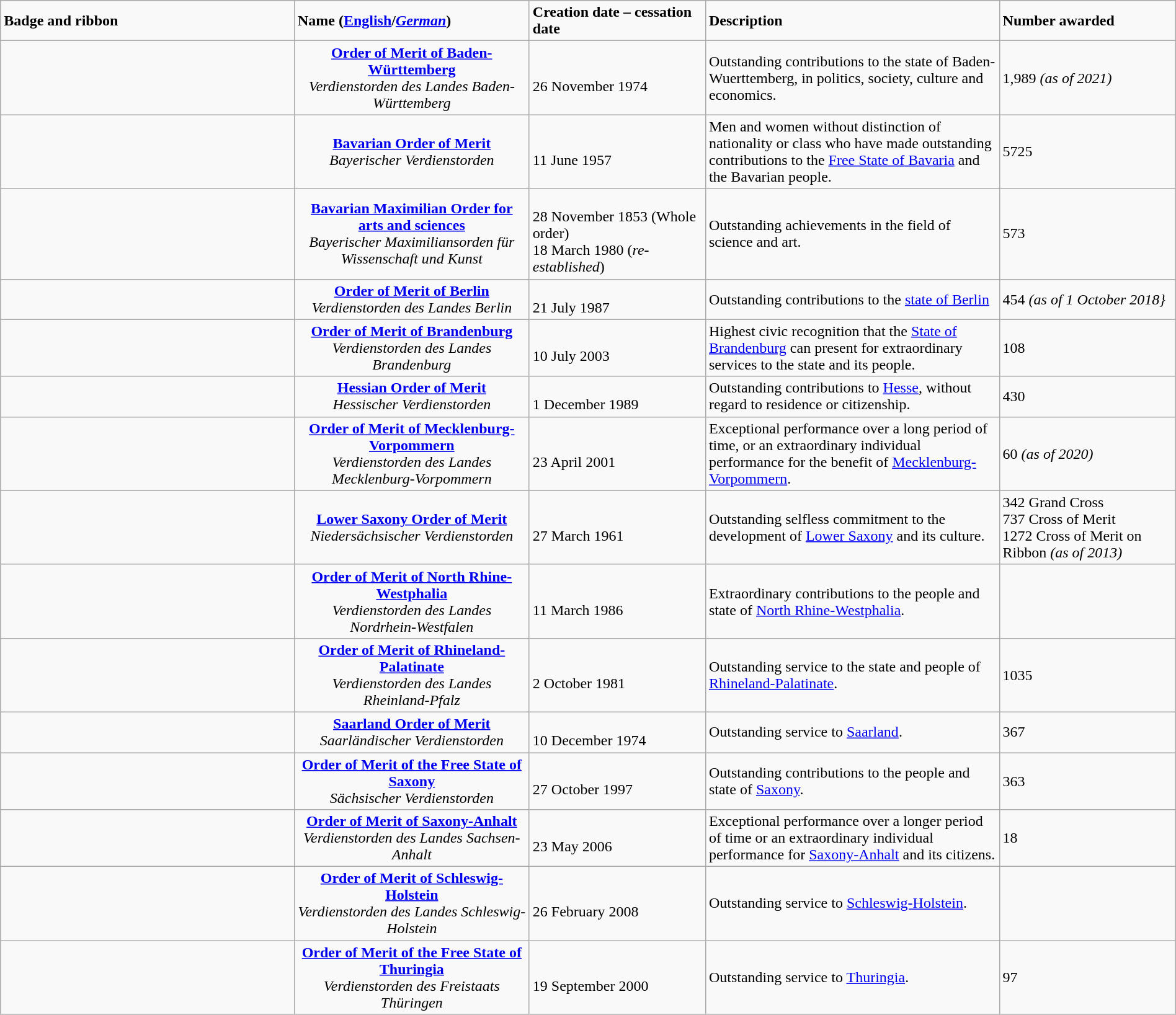<table class="wikitable" width="100%">
<tr>
<td width="25%"><strong>Badge and ribbon</strong></td>
<td width="20%"><strong>Name (<a href='#'>English</a>/<em><a href='#'>German</a></em>)</strong></td>
<td width="15%"><strong>Creation date – cessation date</strong></td>
<td width="25%"><strong>Description</strong></td>
<td width="15%"><strong>Number awarded</strong></td>
</tr>
<tr>
<td><br></td>
<td style="text-align:center;"><strong><a href='#'>Order of Merit of Baden-Württemberg</a></strong><br><em>Verdienstorden des Landes Baden-Württemberg</em></td>
<td><br>26 November 1974</td>
<td>Outstanding contributions to the state of Baden-Wuerttemberg, in politics, society, culture and economics.</td>
<td>1,989 <em>(as of 2021)</em></td>
</tr>
<tr {| class="wikitable" width="100%">
<td><br></td>
<td style="text-align:center;"><strong><a href='#'>Bavarian Order of Merit</a></strong><br><em>Bayerischer Verdienstorden</em></td>
<td><br>11 June 1957</td>
<td>Men and women without distinction of nationality or class who have made outstanding contributions to the <a href='#'>Free State of Bavaria</a> and the Bavarian people.</td>
<td>5725</td>
</tr>
<tr {| class="wikitable" width="100%">
<td><br></td>
<td style="text-align:center;"><strong><a href='#'>Bavarian Maximilian Order for arts and sciences</a></strong><br><em>Bayerischer Maximiliansorden für Wissenschaft und Kunst</em></td>
<td><br>28 November 1853 (Whole order)<br>18 March 1980 (<em>re-established</em>)</td>
<td>Outstanding achievements in the field of science and art.</td>
<td>573</td>
</tr>
<tr {| class="wikitable" width="100%">
<td><br></td>
<td style="text-align:center;"><strong><a href='#'>Order of Merit of Berlin</a></strong><br><em>Verdienstorden des Landes Berlin</em></td>
<td><br>21 July 1987</td>
<td>Outstanding contributions to the <a href='#'>state of Berlin</a></td>
<td>454 <em>(as of 1 October 2018}</em></td>
</tr>
<tr {| class="wikitable" width="100%">
<td><br></td>
<td style="text-align:center;"><strong><a href='#'>Order of Merit of Brandenburg</a></strong><br><em>Verdienstorden des Landes Brandenburg</em></td>
<td><br>10 July 2003</td>
<td>Highest civic recognition that the <a href='#'>State of Brandenburg</a> can present for extraordinary services to the state and its people.</td>
<td>108</td>
</tr>
<tr {| class="wikitable" width="100%">
<td><br><br></td>
<td style="text-align:center;"><strong><a href='#'>Hessian Order of Merit</a></strong><br><em>Hessischer Verdienstorden</em></td>
<td><br>1 December 1989</td>
<td>Outstanding contributions to <a href='#'>Hesse</a>, without regard to residence or citizenship.</td>
<td>430</td>
</tr>
<tr {| class="wikitable" width="100%">
<td><br></td>
<td style="text-align:center;"><strong><a href='#'>Order of Merit of Mecklenburg-Vorpommern</a></strong><br><em>Verdienstorden des Landes Mecklenburg-Vorpommern</em></td>
<td><br>23 April 2001</td>
<td>Exceptional performance over a long period of time, or an extraordinary individual performance for the benefit of <a href='#'>Mecklenburg-Vorpommern</a>.</td>
<td>60 <em>(as of 2020)</em></td>
</tr>
<tr {| class="wikitable" width="100%">
<td><br><br><br></td>
<td style="text-align:center;"><strong><a href='#'>Lower Saxony Order of Merit</a></strong><br><em>Niedersächsischer Verdienstorden</em></td>
<td><br>27 March 1961</td>
<td>Outstanding selfless commitment to the development of <a href='#'>Lower Saxony</a> and its culture.</td>
<td>342 Grand Cross<br>737 Cross of Merit<br>1272 Cross of Merit on Ribbon <em>(as of 2013)</em></td>
</tr>
<tr {| class="wikitable" width="100%">
<td><br></td>
<td style="text-align:center;"><strong><a href='#'>Order of Merit of North Rhine-Westphalia</a></strong><br><em>Verdienstorden des Landes Nordrhein-Westfalen</em></td>
<td><br>11 March 1986</td>
<td>Extraordinary contributions to the people and state of <a href='#'>North Rhine-Westphalia</a>.</td>
<td></td>
</tr>
<tr {| class="wikitable" width="100%">
<td><br></td>
<td style="text-align:center;"><strong><a href='#'>Order of Merit of Rhineland-Palatinate</a></strong><br><em>Verdienstorden des Landes Rheinland-Pfalz</em></td>
<td><br>2 October 1981</td>
<td>Outstanding service to the state and people of <a href='#'>Rhineland-Palatinate</a>.</td>
<td>1035</td>
</tr>
<tr {| class="wikitable" width="100%">
<td></td>
<td style="text-align:center;"><strong><a href='#'>Saarland Order of Merit</a></strong><br><em>Saarländischer Verdienstorden</em></td>
<td><br>10 December 1974</td>
<td>Outstanding service to <a href='#'>Saarland</a>.</td>
<td>367</td>
</tr>
<tr {| class="wikitable" width="100%">
<td><br></td>
<td style="text-align:center;"><strong><a href='#'>Order of Merit of the Free State of Saxony</a></strong><br><em>Sächsischer Verdienstorden</em></td>
<td><br>27 October 1997</td>
<td>Outstanding contributions to the people and state of <a href='#'>Saxony</a>.</td>
<td>363</td>
</tr>
<tr {| class="wikitable" width="100%">
<td><br></td>
<td style="text-align:center;"><strong><a href='#'>Order of Merit of Saxony-Anhalt</a></strong><br><em>Verdienstorden des Landes Sachsen-Anhalt</em></td>
<td><br>23 May 2006</td>
<td>Exceptional performance over a longer period of time or an extraordinary individual performance for <a href='#'>Saxony-Anhalt</a> and its citizens.</td>
<td>18</td>
</tr>
<tr {| class="wikitable" width="100%">
<td><br></td>
<td style="text-align:center;"><strong><a href='#'>Order of Merit of Schleswig-Holstein</a></strong><br><em>Verdienstorden des Landes Schleswig-Holstein</em></td>
<td><br>26 February 2008</td>
<td>Outstanding service to <a href='#'>Schleswig-Holstein</a>.</td>
<td></td>
</tr>
<tr {| class="wikitable" width="100%">
<td><br></td>
<td style="text-align:center;"><strong><a href='#'>Order of Merit of the Free State of Thuringia</a></strong><br><em>Verdienstorden des Freistaats Thüringen</em></td>
<td><br>19 September 2000</td>
<td>Outstanding service to <a href='#'>Thuringia</a>.</td>
<td>97</td>
</tr>
</table>
